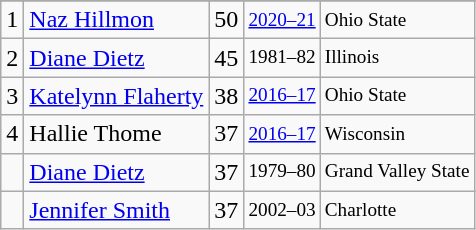<table class="wikitable">
<tr>
</tr>
<tr>
<td>1</td>
<td><a href='#'>Naz Hillmon</a></td>
<td>50</td>
<td style="font-size:80%;"><a href='#'>2020–21</a></td>
<td style="font-size:80%;">Ohio State</td>
</tr>
<tr>
<td>2</td>
<td><a href='#'>Diane Dietz</a></td>
<td>45</td>
<td style="font-size:80%;">1981–82</td>
<td style="font-size:80%;">Illinois</td>
</tr>
<tr>
<td>3</td>
<td><a href='#'>Katelynn Flaherty</a></td>
<td>38</td>
<td style="font-size:80%;"><a href='#'>2016–17</a></td>
<td style="font-size:80%;">Ohio State</td>
</tr>
<tr>
<td>4</td>
<td>Hallie Thome</td>
<td>37</td>
<td style="font-size:80%;"><a href='#'>2016–17</a></td>
<td style="font-size:80%;">Wisconsin</td>
</tr>
<tr>
<td></td>
<td><a href='#'>Diane Dietz</a></td>
<td>37</td>
<td style="font-size:80%;">1979–80</td>
<td style="font-size:80%;">Grand Valley State</td>
</tr>
<tr>
<td></td>
<td><a href='#'>Jennifer Smith</a></td>
<td>37</td>
<td style="font-size:80%;">2002–03</td>
<td style="font-size:80%;">Charlotte</td>
</tr>
</table>
